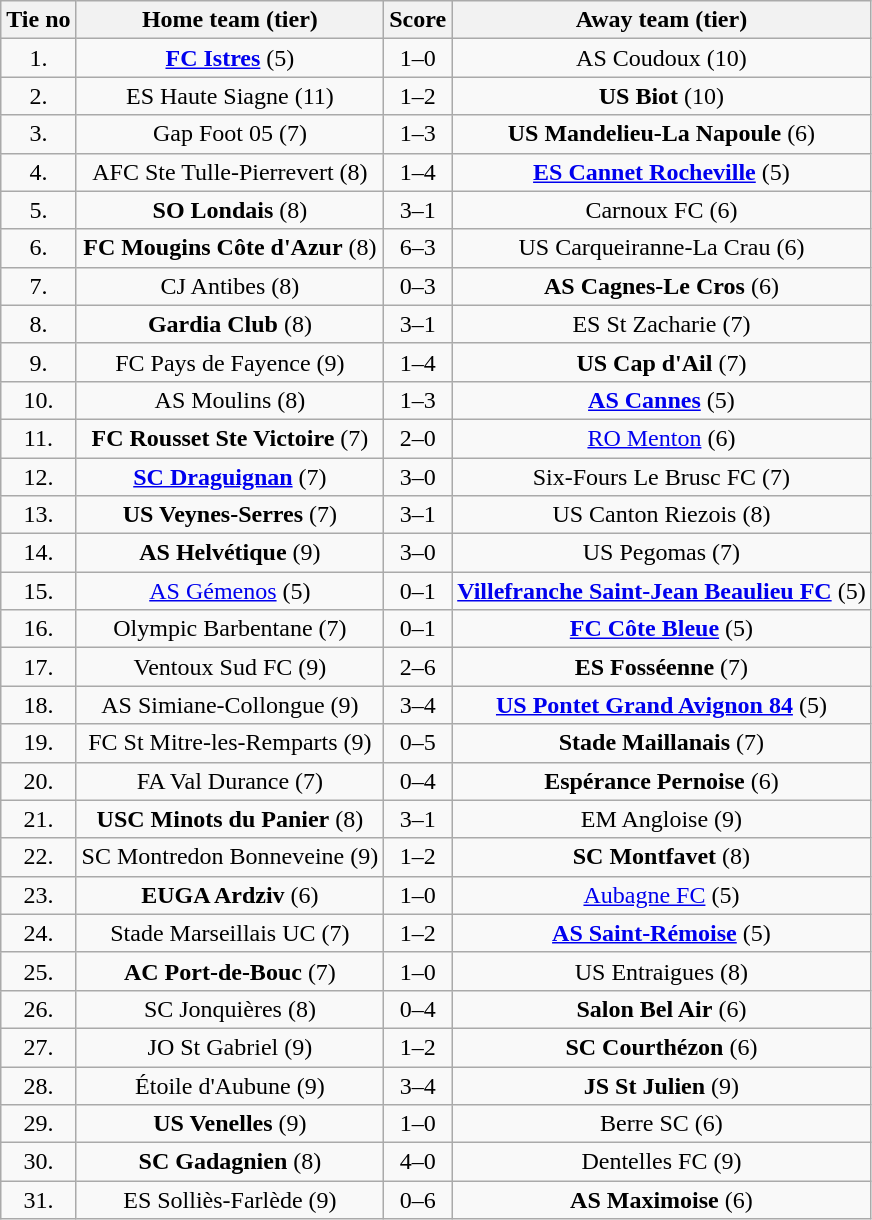<table class="wikitable" style="text-align: center">
<tr>
<th>Tie no</th>
<th>Home team (tier)</th>
<th>Score</th>
<th>Away team (tier)</th>
</tr>
<tr>
<td>1.</td>
<td><strong><a href='#'>FC Istres</a></strong> (5)</td>
<td>1–0</td>
<td>AS Coudoux (10)</td>
</tr>
<tr>
<td>2.</td>
<td>ES Haute Siagne (11)</td>
<td>1–2</td>
<td><strong>US Biot</strong> (10)</td>
</tr>
<tr>
<td>3.</td>
<td>Gap Foot 05 (7)</td>
<td>1–3</td>
<td><strong>US Mandelieu-La Napoule</strong> (6)</td>
</tr>
<tr>
<td>4.</td>
<td>AFC Ste Tulle-Pierrevert (8)</td>
<td>1–4</td>
<td><strong><a href='#'>ES Cannet Rocheville</a></strong> (5)</td>
</tr>
<tr>
<td>5.</td>
<td><strong>SO Londais</strong> (8)</td>
<td>3–1</td>
<td>Carnoux FC (6)</td>
</tr>
<tr>
<td>6.</td>
<td><strong>FC Mougins Côte d'Azur</strong> (8)</td>
<td>6–3</td>
<td>US Carqueiranne-La Crau (6)</td>
</tr>
<tr>
<td>7.</td>
<td>CJ Antibes (8)</td>
<td>0–3</td>
<td><strong>AS Cagnes-Le Cros</strong> (6)</td>
</tr>
<tr>
<td>8.</td>
<td><strong>Gardia Club</strong> (8)</td>
<td>3–1</td>
<td>ES St Zacharie (7)</td>
</tr>
<tr>
<td>9.</td>
<td>FC Pays de Fayence (9)</td>
<td>1–4</td>
<td><strong>US Cap d'Ail</strong> (7)</td>
</tr>
<tr>
<td>10.</td>
<td>AS Moulins (8)</td>
<td>1–3</td>
<td><strong><a href='#'>AS Cannes</a></strong> (5)</td>
</tr>
<tr>
<td>11.</td>
<td><strong>FC Rousset Ste Victoire</strong> (7)</td>
<td>2–0</td>
<td><a href='#'>RO Menton</a> (6)</td>
</tr>
<tr>
<td>12.</td>
<td><strong><a href='#'>SC Draguignan</a></strong> (7)</td>
<td>3–0</td>
<td>Six-Fours Le Brusc FC (7)</td>
</tr>
<tr>
<td>13.</td>
<td><strong>US Veynes-Serres</strong> (7)</td>
<td>3–1</td>
<td>US Canton Riezois (8)</td>
</tr>
<tr>
<td>14.</td>
<td><strong>AS Helvétique</strong> (9)</td>
<td>3–0</td>
<td>US Pegomas (7)</td>
</tr>
<tr>
<td>15.</td>
<td><a href='#'>AS Gémenos</a> (5)</td>
<td>0–1</td>
<td><strong><a href='#'>Villefranche Saint-Jean Beaulieu FC</a></strong> (5)</td>
</tr>
<tr>
<td>16.</td>
<td>Olympic Barbentane (7)</td>
<td>0–1</td>
<td><strong><a href='#'>FC Côte Bleue</a></strong> (5)</td>
</tr>
<tr>
<td>17.</td>
<td>Ventoux Sud FC (9)</td>
<td>2–6</td>
<td><strong>ES Fosséenne</strong> (7)</td>
</tr>
<tr>
<td>18.</td>
<td>AS Simiane-Collongue (9)</td>
<td>3–4 </td>
<td><strong><a href='#'>US Pontet Grand Avignon 84</a></strong> (5)</td>
</tr>
<tr>
<td>19.</td>
<td>FC St Mitre-les-Remparts (9)</td>
<td>0–5</td>
<td><strong>Stade Maillanais</strong> (7)</td>
</tr>
<tr>
<td>20.</td>
<td>FA Val Durance (7)</td>
<td>0–4</td>
<td><strong>Espérance Pernoise</strong> (6)</td>
</tr>
<tr>
<td>21.</td>
<td><strong>USC Minots du Panier</strong> (8)</td>
<td>3–1 </td>
<td>EM Angloise (9)</td>
</tr>
<tr>
<td>22.</td>
<td>SC Montredon Bonneveine (9)</td>
<td>1–2</td>
<td><strong>SC Montfavet</strong> (8)</td>
</tr>
<tr>
<td>23.</td>
<td><strong>EUGA Ardziv</strong> (6)</td>
<td>1–0</td>
<td><a href='#'>Aubagne FC</a> (5)</td>
</tr>
<tr>
<td>24.</td>
<td>Stade Marseillais UC (7)</td>
<td>1–2</td>
<td><strong><a href='#'>AS Saint-Rémoise</a></strong> (5)</td>
</tr>
<tr>
<td>25.</td>
<td><strong>AC Port-de-Bouc</strong> (7)</td>
<td>1–0</td>
<td>US Entraigues (8)</td>
</tr>
<tr>
<td>26.</td>
<td>SC Jonquières (8)</td>
<td>0–4</td>
<td><strong>Salon Bel Air</strong> (6)</td>
</tr>
<tr>
<td>27.</td>
<td>JO St Gabriel (9)</td>
<td>1–2</td>
<td><strong>SC Courthézon</strong> (6)</td>
</tr>
<tr>
<td>28.</td>
<td>Étoile d'Aubune (9)</td>
<td>3–4 </td>
<td><strong>JS St Julien</strong> (9)</td>
</tr>
<tr>
<td>29.</td>
<td><strong>US Venelles</strong> (9)</td>
<td>1–0 </td>
<td>Berre SC (6)</td>
</tr>
<tr>
<td>30.</td>
<td><strong>SC Gadagnien</strong> (8)</td>
<td>4–0</td>
<td>Dentelles FC (9)</td>
</tr>
<tr>
<td>31.</td>
<td>ES Solliès-Farlède (9)</td>
<td>0–6</td>
<td><strong>AS Maximoise</strong> (6)</td>
</tr>
</table>
